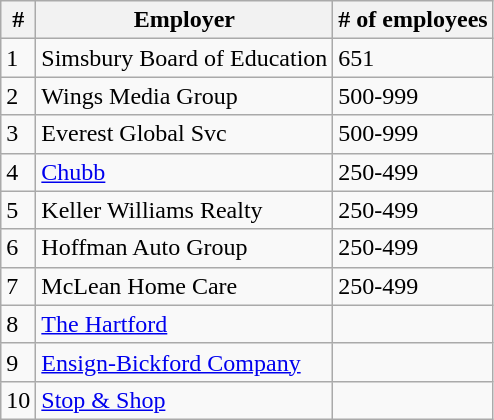<table class="wikitable">
<tr>
<th>#</th>
<th>Employer</th>
<th># of employees</th>
</tr>
<tr>
<td>1</td>
<td>Simsbury Board of Education</td>
<td>651</td>
</tr>
<tr>
<td>2</td>
<td>Wings Media Group</td>
<td>500-999</td>
</tr>
<tr>
<td>3</td>
<td>Everest Global Svc</td>
<td>500-999</td>
</tr>
<tr>
<td>4</td>
<td><a href='#'>Chubb</a></td>
<td>250-499</td>
</tr>
<tr>
<td>5</td>
<td>Keller Williams Realty</td>
<td>250-499</td>
</tr>
<tr>
<td>6</td>
<td>Hoffman Auto Group</td>
<td>250-499</td>
</tr>
<tr>
<td>7</td>
<td>McLean Home Care</td>
<td>250-499</td>
</tr>
<tr>
<td>8</td>
<td><a href='#'>The Hartford</a></td>
<td></td>
</tr>
<tr>
<td>9</td>
<td><a href='#'>Ensign-Bickford Company</a></td>
<td></td>
</tr>
<tr>
<td>10</td>
<td><a href='#'>Stop & Shop</a></td>
<td></td>
</tr>
</table>
